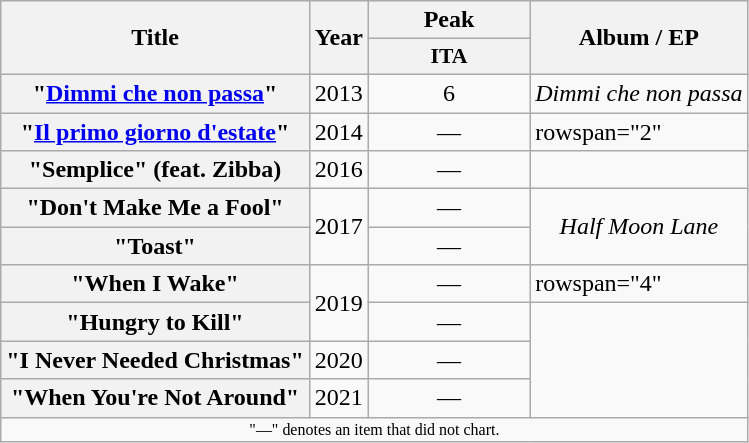<table class="wikitable plainrowheaders">
<tr>
<th scope="col" rowspan=2>Title</th>
<th scope="col" rowspan=2>Year</th>
<th scope="col" colspan=1>Peak</th>
<th scope="col" rowspan=2>Album / EP</th>
</tr>
<tr>
<th scope="col" style="width:7em;font-size:90%;">ITA<br></th>
</tr>
<tr>
<th scope="row">"<a href='#'>Dimmi che non passa</a>"</th>
<td>2013</td>
<td align=center>6</td>
<td><em>Dimmi che non passa</em></td>
</tr>
<tr>
<th scope="row">"<a href='#'>Il primo giorno d'estate</a>"</th>
<td>2014</td>
<td align=center>—</td>
<td>rowspan="2" </td>
</tr>
<tr>
<th scope="row">"Semplice" (feat. Zibba)</th>
<td>2016</td>
<td align=center>—</td>
</tr>
<tr>
<th scope="row">"Don't Make Me a Fool"</th>
<td rowspan="2">2017</td>
<td align=center>—</td>
<td rowspan="2" align=center><em>Half Moon Lane</em></td>
</tr>
<tr>
<th scope="row">"Toast"</th>
<td align=center>—</td>
</tr>
<tr>
<th scope="row">"When I Wake"</th>
<td rowspan="2">2019</td>
<td align=center>—</td>
<td>rowspan="4" </td>
</tr>
<tr>
<th scope="row">"Hungry to Kill"</th>
<td align=center>—</td>
</tr>
<tr>
<th scope="row">"I Never Needed Christmas"</th>
<td>2020</td>
<td align=center>—</td>
</tr>
<tr>
<th scope="row">"When You're Not Around"</th>
<td>2021</td>
<td align=center>—</td>
</tr>
<tr>
<td colspan="4" style="text-align:center; font-size:8pt;">"—" denotes an item that did not chart.</td>
</tr>
</table>
